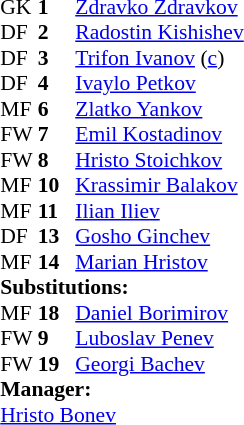<table style="font-size: 90%" cellspacing="0" cellpadding="0" align="center">
<tr>
<th width="25"></th>
<th width="25"></th>
</tr>
<tr>
<td>GK</td>
<td><strong>1</strong></td>
<td><a href='#'>Zdravko Zdravkov</a></td>
</tr>
<tr>
<td>DF</td>
<td><strong>2</strong></td>
<td><a href='#'>Radostin Kishishev</a></td>
<td></td>
</tr>
<tr>
<td>DF</td>
<td><strong>3</strong></td>
<td><a href='#'>Trifon Ivanov</a> (<a href='#'>c</a>)</td>
</tr>
<tr>
<td>DF</td>
<td><strong>4</strong></td>
<td><a href='#'>Ivaylo Petkov</a></td>
</tr>
<tr>
<td>MF</td>
<td><strong>6</strong></td>
<td><a href='#'>Zlatko Yankov</a></td>
<td></td>
<td></td>
</tr>
<tr>
<td>FW</td>
<td><strong>7</strong></td>
<td><a href='#'>Emil Kostadinov</a></td>
</tr>
<tr>
<td>FW</td>
<td><strong>8</strong></td>
<td><a href='#'>Hristo Stoichkov</a></td>
</tr>
<tr>
<td>MF</td>
<td><strong>10</strong></td>
<td><a href='#'>Krassimir Balakov</a></td>
</tr>
<tr>
<td>MF</td>
<td><strong>11</strong></td>
<td><a href='#'>Ilian Iliev</a></td>
<td></td>
<td></td>
</tr>
<tr>
<td>DF</td>
<td><strong>13</strong></td>
<td><a href='#'>Gosho Ginchev</a></td>
</tr>
<tr>
<td>MF</td>
<td><strong>14</strong></td>
<td><a href='#'>Marian Hristov</a></td>
<td></td>
<td></td>
</tr>
<tr>
<td colspan=3><strong>Substitutions:</strong></td>
</tr>
<tr>
<td>MF</td>
<td><strong>18</strong></td>
<td><a href='#'>Daniel Borimirov</a></td>
<td></td>
<td></td>
</tr>
<tr>
<td>FW</td>
<td><strong>9</strong></td>
<td><a href='#'>Luboslav Penev</a></td>
<td></td>
<td></td>
</tr>
<tr>
<td>FW</td>
<td><strong>19</strong></td>
<td><a href='#'>Georgi Bachev</a></td>
<td></td>
<td></td>
</tr>
<tr>
<td colspan=3><strong>Manager:</strong></td>
</tr>
<tr>
<td colspan="4"><a href='#'>Hristo Bonev</a></td>
</tr>
</table>
